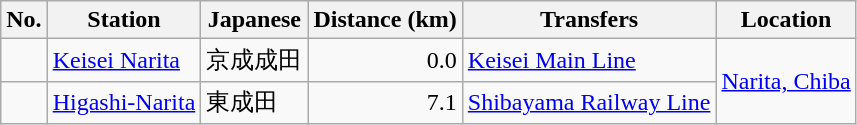<table class="wikitable">
<tr>
<th>No.</th>
<th>Station</th>
<th>Japanese</th>
<th>Distance (km)</th>
<th>Transfers</th>
<th>Location</th>
</tr>
<tr>
<td></td>
<td><a href='#'>Keisei Narita</a></td>
<td>京成成田</td>
<td align="right">0.0</td>
<td> <a href='#'>Keisei Main Line</a></td>
<td rowspan=2><a href='#'>Narita, Chiba</a></td>
</tr>
<tr>
<td></td>
<td><a href='#'>Higashi-Narita</a></td>
<td>東成田</td>
<td align="right">7.1</td>
<td> <a href='#'>Shibayama Railway Line</a></td>
</tr>
</table>
